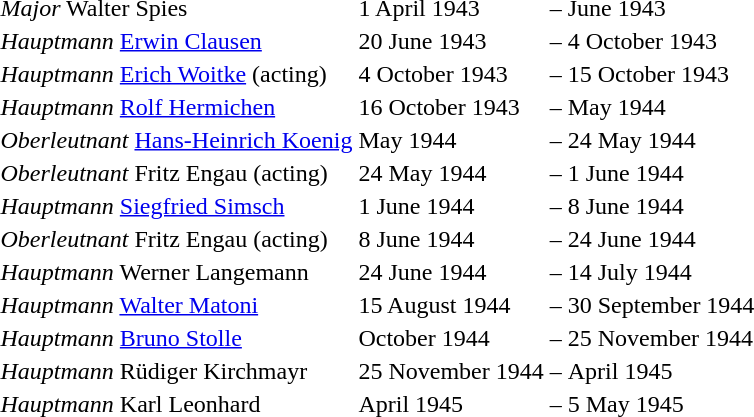<table>
<tr>
<td><em>Major</em> Walter Spies</td>
<td>1 April 1943</td>
<td>–</td>
<td>June 1943</td>
</tr>
<tr>
<td><em>Hauptmann</em> <a href='#'>Erwin Clausen</a></td>
<td>20 June 1943</td>
<td>–</td>
<td>4 October 1943</td>
</tr>
<tr>
<td><em>Hauptmann</em> <a href='#'>Erich Woitke</a> (acting)</td>
<td>4 October 1943</td>
<td>–</td>
<td>15 October 1943</td>
</tr>
<tr>
<td><em>Hauptmann</em> <a href='#'>Rolf Hermichen</a></td>
<td>16 October 1943</td>
<td>–</td>
<td>May 1944</td>
</tr>
<tr>
<td><em>Oberleutnant</em> <a href='#'>Hans-Heinrich Koenig</a></td>
<td>May 1944</td>
<td>–</td>
<td>24 May 1944</td>
</tr>
<tr>
<td><em>Oberleutnant</em> Fritz Engau (acting)</td>
<td>24 May 1944</td>
<td>–</td>
<td>1 June 1944</td>
</tr>
<tr>
<td><em>Hauptmann</em> <a href='#'>Siegfried Simsch</a></td>
<td>1 June 1944</td>
<td>–</td>
<td>8 June 1944</td>
</tr>
<tr>
<td><em>Oberleutnant</em> Fritz Engau (acting)</td>
<td>8 June 1944</td>
<td>–</td>
<td>24 June 1944</td>
</tr>
<tr>
<td><em>Hauptmann</em> Werner Langemann</td>
<td>24 June 1944</td>
<td>–</td>
<td>14 July 1944</td>
</tr>
<tr>
<td><em>Hauptmann</em> <a href='#'>Walter Matoni</a></td>
<td>15 August 1944</td>
<td>–</td>
<td>30 September 1944</td>
</tr>
<tr>
<td><em>Hauptmann</em> <a href='#'>Bruno Stolle</a></td>
<td>October 1944</td>
<td>–</td>
<td>25 November 1944</td>
</tr>
<tr>
<td><em>Hauptmann</em> Rüdiger Kirchmayr</td>
<td>25 November 1944</td>
<td>–</td>
<td>April 1945</td>
</tr>
<tr>
<td><em>Hauptmann</em> Karl Leonhard</td>
<td>April 1945</td>
<td>–</td>
<td>5 May 1945</td>
</tr>
</table>
